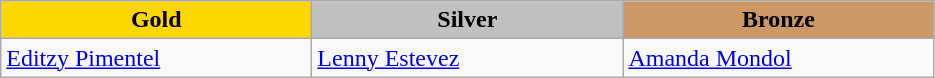<table class="wikitable" style="text-align:left">
<tr align="center">
<td width=200 bgcolor=gold><strong>Gold</strong></td>
<td width=200 bgcolor=silver><strong>Silver</strong></td>
<td width=200 bgcolor=CC9966><strong>Bronze</strong></td>
</tr>
<tr>
<td><a href='#'>Editzy Pimentel</a><br><em></em></td>
<td><a href='#'>Lenny Estevez</a><br><em></em></td>
<td><a href='#'>Amanda Mondol</a><br><em></em></td>
</tr>
</table>
